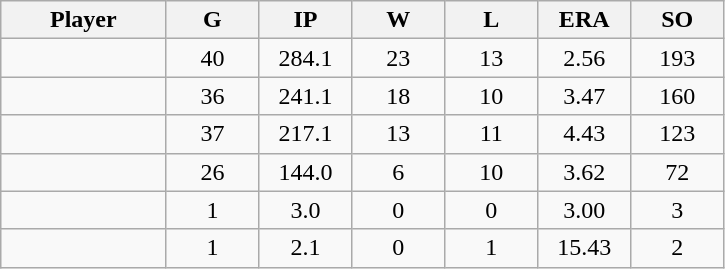<table class="wikitable sortable">
<tr>
<th bgcolor="#DDDDFF" width="16%">Player</th>
<th bgcolor="#DDDDFF" width="9%">G</th>
<th bgcolor="#DDDDFF" width="9%">IP</th>
<th bgcolor="#DDDDFF" width="9%">W</th>
<th bgcolor="#DDDDFF" width="9%">L</th>
<th bgcolor="#DDDDFF" width="9%">ERA</th>
<th bgcolor="#DDDDFF" width="9%">SO</th>
</tr>
<tr align="center">
<td></td>
<td>40</td>
<td>284.1</td>
<td>23</td>
<td>13</td>
<td>2.56</td>
<td>193</td>
</tr>
<tr align="center">
<td></td>
<td>36</td>
<td>241.1</td>
<td>18</td>
<td>10</td>
<td>3.47</td>
<td>160</td>
</tr>
<tr align="center">
<td></td>
<td>37</td>
<td>217.1</td>
<td>13</td>
<td>11</td>
<td>4.43</td>
<td>123</td>
</tr>
<tr align="center">
<td></td>
<td>26</td>
<td>144.0</td>
<td>6</td>
<td>10</td>
<td>3.62</td>
<td>72</td>
</tr>
<tr align="center">
<td></td>
<td>1</td>
<td>3.0</td>
<td>0</td>
<td>0</td>
<td>3.00</td>
<td>3</td>
</tr>
<tr align="center">
<td></td>
<td>1</td>
<td>2.1</td>
<td>0</td>
<td>1</td>
<td>15.43</td>
<td>2</td>
</tr>
</table>
